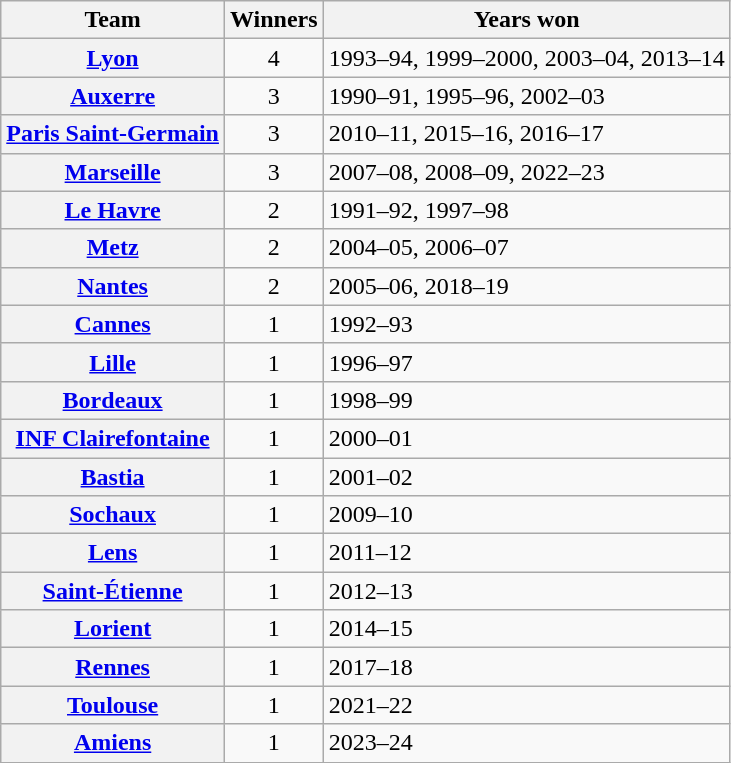<table class="wikitable sortable">
<tr>
<th>Team</th>
<th>Winners</th>
<th>Years won</th>
</tr>
<tr>
<th><a href='#'>Lyon</a></th>
<td align="center">4</td>
<td>1993–94, 1999–2000, 2003–04, 2013–14</td>
</tr>
<tr>
<th><a href='#'>Auxerre</a></th>
<td align="center">3</td>
<td>1990–91, 1995–96, 2002–03</td>
</tr>
<tr>
<th><a href='#'>Paris Saint-Germain</a></th>
<td align="center">3</td>
<td>2010–11, 2015–16, 2016–17</td>
</tr>
<tr>
<th><a href='#'>Marseille</a></th>
<td align="center">3</td>
<td>2007–08, 2008–09, 2022–23</td>
</tr>
<tr>
<th><a href='#'>Le Havre</a></th>
<td align="center">2</td>
<td>1991–92, 1997–98</td>
</tr>
<tr>
<th><a href='#'>Metz</a></th>
<td align="center">2</td>
<td>2004–05, 2006–07</td>
</tr>
<tr>
<th><a href='#'>Nantes</a></th>
<td align="center">2</td>
<td>2005–06, 2018–19</td>
</tr>
<tr>
<th><a href='#'>Cannes</a></th>
<td align="center">1</td>
<td>1992–93</td>
</tr>
<tr>
<th><a href='#'>Lille</a></th>
<td align="center">1</td>
<td>1996–97</td>
</tr>
<tr>
<th><a href='#'>Bordeaux</a></th>
<td align="center">1</td>
<td>1998–99</td>
</tr>
<tr>
<th><a href='#'>INF Clairefontaine</a></th>
<td align="center">1</td>
<td>2000–01</td>
</tr>
<tr>
<th><a href='#'>Bastia</a></th>
<td align="center">1</td>
<td>2001–02</td>
</tr>
<tr>
<th><a href='#'>Sochaux</a></th>
<td align="center">1</td>
<td>2009–10</td>
</tr>
<tr>
<th><a href='#'>Lens</a></th>
<td align="center">1</td>
<td>2011–12</td>
</tr>
<tr>
<th><a href='#'>Saint-Étienne</a></th>
<td align="center">1</td>
<td>2012–13</td>
</tr>
<tr>
<th><a href='#'>Lorient</a></th>
<td align="center">1</td>
<td>2014–15</td>
</tr>
<tr>
<th><a href='#'>Rennes</a></th>
<td align="center">1</td>
<td>2017–18</td>
</tr>
<tr>
<th><a href='#'>Toulouse</a></th>
<td align="center">1</td>
<td>2021–22</td>
</tr>
<tr>
<th><a href='#'>Amiens</a></th>
<td align="center">1</td>
<td>2023–24</td>
</tr>
</table>
